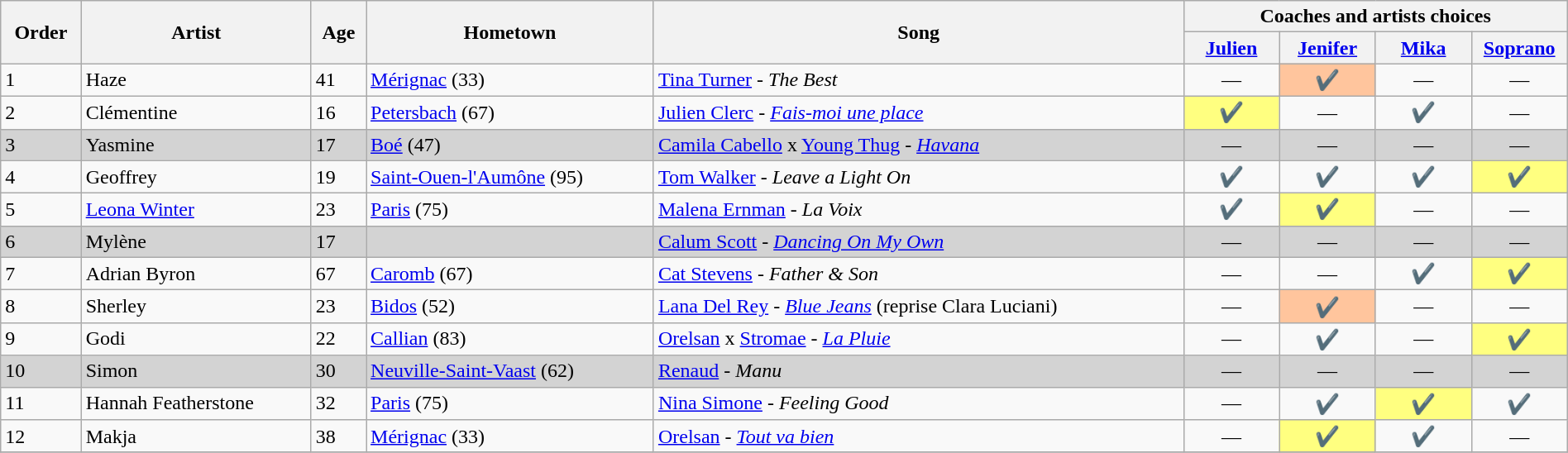<table class="wikitable" style="width:100%;">
<tr>
<th scope=col rowspan="2">Order</th>
<th scope=col rowspan="2">Artist</th>
<th scope=col rowspan="2">Age</th>
<th scope=col rowspan="2">Hometown</th>
<th scope=col rowspan="2">Song</th>
<th scope=col colspan="4">Coaches and artists choices</th>
</tr>
<tr>
<th scope=col width="70"><a href='#'>Julien</a></th>
<th scope=col width="70"><a href='#'>Jenifer</a></th>
<th scope=col width="70"><a href='#'>Mika</a></th>
<th scope=col width="70"><a href='#'>Soprano</a></th>
</tr>
<tr>
<td>1</td>
<td>Haze</td>
<td>41</td>
<td><a href='#'>Mérignac</a> (33)</td>
<td><a href='#'>Tina Turner</a> - <em>The Best</em></td>
<td style="text-align:center;">—</td>
<td style="background:#FFC59D;text-align:center;">✔️</td>
<td style="text-align:center;">—</td>
<td style="text-align:center;">—</td>
</tr>
<tr>
<td>2</td>
<td>Clémentine</td>
<td>16</td>
<td><a href='#'>Petersbach</a> (67)</td>
<td><a href='#'>Julien Clerc</a> - <em><a href='#'>Fais-moi une place</a></em></td>
<td style="background:#FFFF80;text-align:center;">✔️</td>
<td style="text-align:center;">—</td>
<td style="text-align:center;">✔️</td>
<td style="text-align:center;">—</td>
</tr>
<tr style="background:lightgrey">
<td>3</td>
<td>Yasmine</td>
<td>17</td>
<td><a href='#'>Boé</a> (47)</td>
<td><a href='#'>Camila Cabello</a> x <a href='#'>Young Thug</a> - <em><a href='#'>Havana</a></em></td>
<td style="text-align:center;">—</td>
<td style="text-align:center;">—</td>
<td style="text-align:center;">—</td>
<td style="text-align:center;">—</td>
</tr>
<tr>
<td>4</td>
<td>Geoffrey</td>
<td>19</td>
<td><a href='#'>Saint-Ouen-l'Aumône</a> (95)</td>
<td><a href='#'>Tom Walker</a> - <em>Leave a Light On</em></td>
<td style="text-align:center;">✔️</td>
<td style="text-align:center;">✔️</td>
<td style="text-align:center;">✔️</td>
<td style="background:#FFFF80;text-align:center;">✔️</td>
</tr>
<tr>
<td>5</td>
<td><a href='#'>Leona Winter</a></td>
<td>23</td>
<td><a href='#'>Paris</a> (75)</td>
<td><a href='#'>Malena Ernman</a> - <em>La Voix</em></td>
<td style="text-align:center;">✔️</td>
<td style="background:#FFFF80;text-align:center;">✔️</td>
<td style="text-align:center;">—</td>
<td style="text-align:center;">—</td>
</tr>
<tr style="background:lightgrey">
<td>6</td>
<td>Mylène</td>
<td>17</td>
<td></td>
<td><a href='#'>Calum Scott</a> - <em><a href='#'>Dancing On My Own</a></em></td>
<td style="text-align:center;">—</td>
<td style="text-align:center;">—</td>
<td style="text-align:center;">—</td>
<td style="text-align:center;">—</td>
</tr>
<tr>
<td>7</td>
<td>Adrian Byron</td>
<td>67</td>
<td><a href='#'>Caromb</a> (67)</td>
<td><a href='#'>Cat Stevens</a> - <em>Father & Son</em></td>
<td style="text-align:center;">—</td>
<td style="text-align:center;">—</td>
<td style="text-align:center;">✔️</td>
<td style="background:#FFFF80;text-align:center;">✔️</td>
</tr>
<tr>
<td>8</td>
<td>Sherley</td>
<td>23</td>
<td><a href='#'>Bidos</a> (52)</td>
<td><a href='#'>Lana Del Rey</a> - <em><a href='#'>Blue Jeans</a></em> (reprise Clara Luciani)</td>
<td style="text-align:center;">—</td>
<td style="background:#FFC59D;text-align:center;">✔️</td>
<td style="text-align:center;">—</td>
<td style="text-align:center;">—</td>
</tr>
<tr>
<td>9</td>
<td>Godi</td>
<td>22</td>
<td><a href='#'>Callian</a> (83)</td>
<td><a href='#'>Orelsan</a> x <a href='#'>Stromae</a> - <em><a href='#'>La Pluie</a></em></td>
<td style="text-align:center;">—</td>
<td style="text-align:center;">✔️</td>
<td style="text-align:center;">—</td>
<td style="background:#FFFF80;text-align:center;">✔️</td>
</tr>
<tr style="background:lightgrey">
<td>10</td>
<td>Simon</td>
<td>30</td>
<td><a href='#'>Neuville-Saint-Vaast</a> (62)</td>
<td><a href='#'>Renaud</a> - <em>Manu</em></td>
<td style="text-align:center;">—</td>
<td style="text-align:center;">—</td>
<td style="text-align:center;">—</td>
<td style="text-align:center;">—</td>
</tr>
<tr>
<td>11</td>
<td>Hannah Featherstone</td>
<td>32</td>
<td><a href='#'>Paris</a> (75)</td>
<td><a href='#'>Nina Simone</a> - <em>Feeling Good</em></td>
<td style="text-align:center;">—</td>
<td style="text-align:center;">✔️</td>
<td style="background:#FFFF80;text-align:center;">✔️</td>
<td style="text-align:center;">✔️</td>
</tr>
<tr>
<td>12</td>
<td>Makja</td>
<td>38</td>
<td><a href='#'>Mérignac</a> (33)</td>
<td><a href='#'>Orelsan</a> - <em><a href='#'>Tout va bien</a></em></td>
<td style="text-align:center;">—</td>
<td style="background:#FFFF80;text-align:center;">✔️</td>
<td style="text-align:center;">✔️</td>
<td style="text-align:center;">—</td>
</tr>
<tr>
</tr>
</table>
